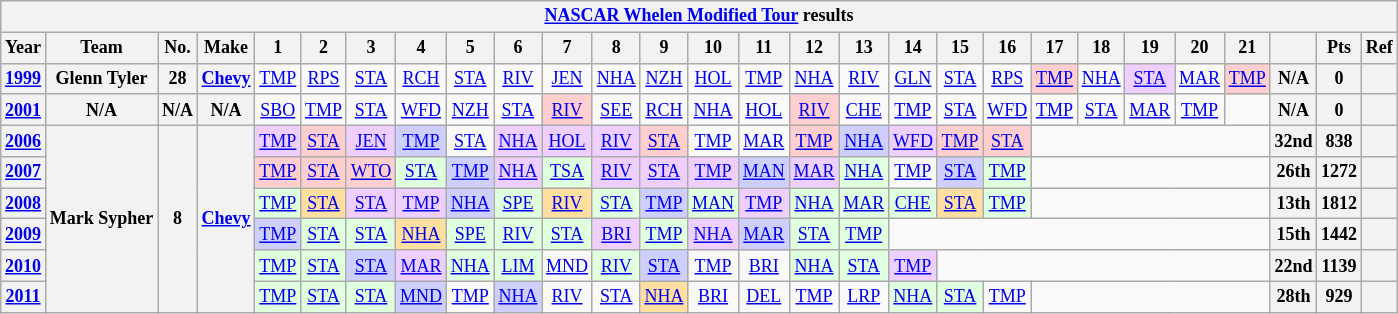<table class="wikitable" style="text-align:center; font-size:75%">
<tr>
<th colspan=38><a href='#'>NASCAR Whelen Modified Tour</a> results</th>
</tr>
<tr>
<th>Year</th>
<th>Team</th>
<th>No.</th>
<th>Make</th>
<th>1</th>
<th>2</th>
<th>3</th>
<th>4</th>
<th>5</th>
<th>6</th>
<th>7</th>
<th>8</th>
<th>9</th>
<th>10</th>
<th>11</th>
<th>12</th>
<th>13</th>
<th>14</th>
<th>15</th>
<th>16</th>
<th>17</th>
<th>18</th>
<th>19</th>
<th>20</th>
<th>21</th>
<th></th>
<th>Pts</th>
<th>Ref</th>
</tr>
<tr>
<th><a href='#'>1999</a></th>
<th>Glenn Tyler</th>
<th>28</th>
<th><a href='#'>Chevy</a></th>
<td><a href='#'>TMP</a></td>
<td><a href='#'>RPS</a></td>
<td><a href='#'>STA</a></td>
<td><a href='#'>RCH</a></td>
<td><a href='#'>STA</a></td>
<td><a href='#'>RIV</a></td>
<td><a href='#'>JEN</a></td>
<td><a href='#'>NHA</a></td>
<td><a href='#'>NZH</a></td>
<td><a href='#'>HOL</a></td>
<td><a href='#'>TMP</a></td>
<td><a href='#'>NHA</a></td>
<td><a href='#'>RIV</a></td>
<td><a href='#'>GLN</a></td>
<td><a href='#'>STA</a></td>
<td><a href='#'>RPS</a></td>
<td style="background:#FFCFCF;"><a href='#'>TMP</a><br></td>
<td><a href='#'>NHA</a></td>
<td style="background:#EFCFFF;"><a href='#'>STA</a><br></td>
<td><a href='#'>MAR</a></td>
<td style="background:#FFCFCF;"><a href='#'>TMP</a><br></td>
<th>N/A</th>
<th>0</th>
<th></th>
</tr>
<tr>
<th><a href='#'>2001</a></th>
<th>N/A</th>
<th>N/A</th>
<th>N/A</th>
<td><a href='#'>SBO</a></td>
<td><a href='#'>TMP</a></td>
<td><a href='#'>STA</a></td>
<td><a href='#'>WFD</a></td>
<td><a href='#'>NZH</a></td>
<td><a href='#'>STA</a></td>
<td style="background:#FFCFCF;"><a href='#'>RIV</a><br></td>
<td><a href='#'>SEE</a></td>
<td><a href='#'>RCH</a></td>
<td><a href='#'>NHA</a></td>
<td><a href='#'>HOL</a></td>
<td style="background:#FFCFCF;"><a href='#'>RIV</a><br></td>
<td><a href='#'>CHE</a></td>
<td><a href='#'>TMP</a></td>
<td><a href='#'>STA</a></td>
<td><a href='#'>WFD</a></td>
<td><a href='#'>TMP</a></td>
<td><a href='#'>STA</a></td>
<td><a href='#'>MAR</a></td>
<td><a href='#'>TMP</a></td>
<td></td>
<th>N/A</th>
<th>0</th>
<th></th>
</tr>
<tr>
<th><a href='#'>2006</a></th>
<th rowspan=6>Mark Sypher</th>
<th rowspan=6>8</th>
<th rowspan=6><a href='#'>Chevy</a></th>
<td style="background:#EFCFFF;"><a href='#'>TMP</a><br></td>
<td style="background:#FFCFCF;"><a href='#'>STA</a><br></td>
<td style="background:#EFCFFF;"><a href='#'>JEN</a><br></td>
<td style="background:#CFCFFF;"><a href='#'>TMP</a><br></td>
<td><a href='#'>STA</a></td>
<td style="background:#EFCFFF;"><a href='#'>NHA</a><br></td>
<td style="background:#EFCFFF;"><a href='#'>HOL</a><br></td>
<td style="background:#EFCFFF;"><a href='#'>RIV</a><br></td>
<td style="background:#FFCFCF;"><a href='#'>STA</a><br></td>
<td><a href='#'>TMP</a></td>
<td><a href='#'>MAR</a></td>
<td style="background:#FFCFCF;"><a href='#'>TMP</a><br></td>
<td style="background:#CFCFFF;"><a href='#'>NHA</a><br></td>
<td style="background:#EFCFFF;"><a href='#'>WFD</a><br></td>
<td style="background:#FFCFCF;"><a href='#'>TMP</a><br></td>
<td style="background:#FFCFCF;"><a href='#'>STA</a><br></td>
<td colspan=5></td>
<th>32nd</th>
<th>838</th>
<th></th>
</tr>
<tr>
<th><a href='#'>2007</a></th>
<td style="background:#FFCFCF;"><a href='#'>TMP</a><br></td>
<td style="background:#FFCFCF;"><a href='#'>STA</a><br></td>
<td style="background:#FFCFCF;"><a href='#'>WTO</a><br></td>
<td style="background:#DFFFDF;"><a href='#'>STA</a><br></td>
<td style="background:#CFCFFF;"><a href='#'>TMP</a><br></td>
<td style="background:#EFCFFF;"><a href='#'>NHA</a><br></td>
<td style="background:#DFFFDF;"><a href='#'>TSA</a><br></td>
<td style="background:#EFCFFF;"><a href='#'>RIV</a><br></td>
<td style="background:#EFCFFF;"><a href='#'>STA</a><br></td>
<td style="background:#EFCFFF;"><a href='#'>TMP</a><br></td>
<td style="background:#CFCFFF;"><a href='#'>MAN</a><br></td>
<td style="background:#EFCFFF;"><a href='#'>MAR</a><br></td>
<td style="background:#DFFFDF;"><a href='#'>NHA</a><br></td>
<td><a href='#'>TMP</a></td>
<td style="background:#CFCFFF;"><a href='#'>STA</a><br></td>
<td style="background:#DFFFDF;"><a href='#'>TMP</a><br></td>
<td colspan=5></td>
<th>26th</th>
<th>1272</th>
<th></th>
</tr>
<tr>
<th><a href='#'>2008</a></th>
<td style="background:#DFFFDF;"><a href='#'>TMP</a><br></td>
<td style="background:#FFDF9F;"><a href='#'>STA</a><br></td>
<td style="background:#EFCFFF;"><a href='#'>STA</a><br></td>
<td style="background:#EFCFFF;"><a href='#'>TMP</a><br></td>
<td style="background:#CFCFFF;"><a href='#'>NHA</a><br></td>
<td style="background:#DFFFDF;"><a href='#'>SPE</a><br></td>
<td style="background:#FFDF9F;"><a href='#'>RIV</a><br></td>
<td style="background:#DFFFDF;"><a href='#'>STA</a><br></td>
<td style="background:#CFCFFF;"><a href='#'>TMP</a><br></td>
<td style="background:#DFFFDF;"><a href='#'>MAN</a><br></td>
<td style="background:#EFCFFF;"><a href='#'>TMP</a><br></td>
<td style="background:#DFFFDF;"><a href='#'>NHA</a><br></td>
<td style="background:#DFFFDF;"><a href='#'>MAR</a><br></td>
<td style="background:#DFFFDF;"><a href='#'>CHE</a><br></td>
<td style="background:#FFDF9F;"><a href='#'>STA</a><br></td>
<td style="background:#DFFFDF;"><a href='#'>TMP</a><br></td>
<td colspan=5></td>
<th>13th</th>
<th>1812</th>
<th></th>
</tr>
<tr>
<th><a href='#'>2009</a></th>
<td style="background:#CFCFFF;"><a href='#'>TMP</a><br></td>
<td style="background:#DFFFDF;"><a href='#'>STA</a><br></td>
<td style="background:#DFFFDF;"><a href='#'>STA</a><br></td>
<td style="background:#FFDF9F;"><a href='#'>NHA</a><br></td>
<td style="background:#DFFFDF;"><a href='#'>SPE</a><br></td>
<td style="background:#DFFFDF;"><a href='#'>RIV</a><br></td>
<td style="background:#DFFFDF;"><a href='#'>STA</a><br></td>
<td style="background:#EFCFFF;"><a href='#'>BRI</a><br></td>
<td style="background:#DFFFDF;"><a href='#'>TMP</a><br></td>
<td style="background:#EFCFFF;"><a href='#'>NHA</a><br></td>
<td style="background:#CFCFFF;"><a href='#'>MAR</a><br></td>
<td style="background:#DFFFDF;"><a href='#'>STA</a><br></td>
<td style="background:#DFFFDF;"><a href='#'>TMP</a><br></td>
<td colspan=8></td>
<th>15th</th>
<th>1442</th>
<th></th>
</tr>
<tr>
<th><a href='#'>2010</a></th>
<td style="background:#DFFFDF;"><a href='#'>TMP</a><br></td>
<td style="background:#DFFFDF;"><a href='#'>STA</a><br></td>
<td style="background:#CFCFFF;"><a href='#'>STA</a><br></td>
<td style="background:#EFCFFF;"><a href='#'>MAR</a><br></td>
<td style="background:#DFFFDF;"><a href='#'>NHA</a><br></td>
<td style="background:#DFFFDF;"><a href='#'>LIM</a><br></td>
<td><a href='#'>MND</a></td>
<td style="background:#DFFFDF;"><a href='#'>RIV</a><br></td>
<td style="background:#CFCFFF;"><a href='#'>STA</a><br></td>
<td><a href='#'>TMP</a></td>
<td><a href='#'>BRI</a></td>
<td style="background:#DFFFDF;"><a href='#'>NHA</a><br></td>
<td style="background:#DFFFDF;"><a href='#'>STA</a><br></td>
<td style="background:#EFCFFF;"><a href='#'>TMP</a><br></td>
<td colspan=7></td>
<th>22nd</th>
<th>1139</th>
<th></th>
</tr>
<tr>
<th><a href='#'>2011</a></th>
<td style="background:#DFFFDF;"><a href='#'>TMP</a><br></td>
<td style="background:#DFFFDF;"><a href='#'>STA</a><br></td>
<td style="background:#DFFFDF;"><a href='#'>STA</a><br></td>
<td style="background:#CFCFFF;"><a href='#'>MND</a><br></td>
<td><a href='#'>TMP</a></td>
<td style="background:#CFCFFF;"><a href='#'>NHA</a><br></td>
<td><a href='#'>RIV</a></td>
<td><a href='#'>STA</a></td>
<td style="background:#FFDF9F;"><a href='#'>NHA</a><br></td>
<td><a href='#'>BRI</a></td>
<td><a href='#'>DEL</a></td>
<td><a href='#'>TMP</a></td>
<td><a href='#'>LRP</a></td>
<td style="background:#DFFFDF;"><a href='#'>NHA</a><br></td>
<td style="background:#DFFFDF;"><a href='#'>STA</a><br></td>
<td><a href='#'>TMP</a></td>
<td colspan=5></td>
<th>28th</th>
<th>929</th>
<th></th>
</tr>
</table>
